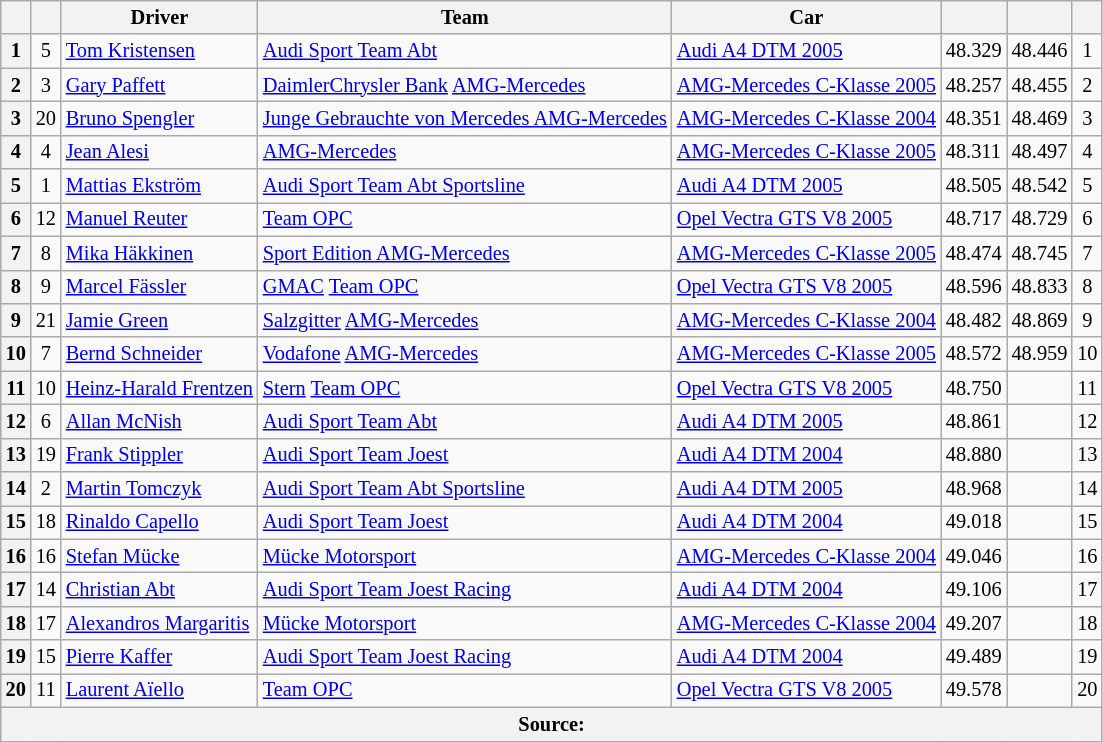<table class="wikitable sortable" style="font-size: 85%">
<tr>
<th></th>
<th></th>
<th>Driver</th>
<th>Team</th>
<th>Car</th>
<th></th>
<th></th>
<th></th>
</tr>
<tr>
<th>1</th>
<td align="center">5</td>
<td> <a href='#'>Tom Kristensen</a></td>
<td><a href='#'>Audi Sport Team Abt</a></td>
<td><a href='#'>Audi A4 DTM 2005</a></td>
<td>48.329</td>
<td>48.446</td>
<td align="center">1</td>
</tr>
<tr>
<th>2</th>
<td align="center">3</td>
<td> <a href='#'>Gary Paffett</a></td>
<td><a href='#'>DaimlerChrysler Bank</a> <a href='#'>AMG-Mercedes</a></td>
<td><a href='#'>AMG-Mercedes C-Klasse 2005</a></td>
<td>48.257</td>
<td>48.455</td>
<td align="center">2</td>
</tr>
<tr>
<th>3</th>
<td align="center">20</td>
<td> <a href='#'>Bruno Spengler</a></td>
<td><a href='#'>Junge Gebrauchte von Mercedes AMG-Mercedes</a></td>
<td><a href='#'>AMG-Mercedes C-Klasse 2004</a></td>
<td>48.351</td>
<td>48.469</td>
<td align="center">3</td>
</tr>
<tr>
<th>4</th>
<td align="center">4</td>
<td> <a href='#'>Jean Alesi</a></td>
<td><a href='#'>AMG-Mercedes</a></td>
<td><a href='#'>AMG-Mercedes C-Klasse 2005</a></td>
<td>48.311</td>
<td>48.497</td>
<td align="center">4</td>
</tr>
<tr>
<th>5</th>
<td align="center">1</td>
<td> <a href='#'>Mattias Ekström</a></td>
<td><a href='#'>Audi Sport Team Abt Sportsline</a></td>
<td><a href='#'>Audi A4 DTM 2005</a></td>
<td>48.505</td>
<td>48.542</td>
<td align="center">5</td>
</tr>
<tr>
<th>6</th>
<td align="center">12</td>
<td> <a href='#'>Manuel Reuter</a></td>
<td><a href='#'>Team OPC</a></td>
<td><a href='#'>Opel Vectra GTS V8 2005</a></td>
<td>48.717</td>
<td>48.729</td>
<td align="center">6</td>
</tr>
<tr>
<th>7</th>
<td align="center">8</td>
<td> <a href='#'>Mika Häkkinen</a></td>
<td><a href='#'>Sport Edition AMG-Mercedes</a></td>
<td><a href='#'>AMG-Mercedes C-Klasse 2005</a></td>
<td>48.474</td>
<td>48.745</td>
<td align="center">7</td>
</tr>
<tr>
<th>8</th>
<td align="center">9</td>
<td> <a href='#'>Marcel Fässler</a></td>
<td><a href='#'>GMAC</a> <a href='#'>Team OPC</a></td>
<td><a href='#'>Opel Vectra GTS V8 2005</a></td>
<td>48.596</td>
<td>48.833</td>
<td align="center">8</td>
</tr>
<tr>
<th>9</th>
<td align="center">21</td>
<td> <a href='#'>Jamie Green</a></td>
<td><a href='#'>Salzgitter</a> <a href='#'>AMG-Mercedes</a></td>
<td><a href='#'>AMG-Mercedes C-Klasse 2004</a></td>
<td>48.482</td>
<td>48.869</td>
<td align="center">9</td>
</tr>
<tr>
<th>10</th>
<td align="center">7</td>
<td> <a href='#'>Bernd Schneider</a></td>
<td><a href='#'>Vodafone</a> <a href='#'>AMG-Mercedes</a></td>
<td><a href='#'>AMG-Mercedes C-Klasse 2005</a></td>
<td>48.572</td>
<td>48.959</td>
<td align="center">10</td>
</tr>
<tr>
<th>11</th>
<td align="center">10</td>
<td> <a href='#'>Heinz-Harald Frentzen</a></td>
<td><a href='#'>Stern</a> <a href='#'>Team OPC</a></td>
<td><a href='#'>Opel Vectra GTS V8 2005</a></td>
<td>48.750</td>
<td></td>
<td align="center">11</td>
</tr>
<tr>
<th>12</th>
<td align="center">6</td>
<td> <a href='#'>Allan McNish</a></td>
<td><a href='#'>Audi Sport Team Abt</a></td>
<td><a href='#'>Audi A4 DTM 2005</a></td>
<td>48.861</td>
<td></td>
<td align="center">12</td>
</tr>
<tr>
<th>13</th>
<td align="center">19</td>
<td> <a href='#'>Frank Stippler</a></td>
<td><a href='#'>Audi Sport Team Joest</a></td>
<td><a href='#'>Audi A4 DTM 2004</a></td>
<td>48.880</td>
<td></td>
<td align="center">13</td>
</tr>
<tr>
<th>14</th>
<td align="center">2</td>
<td> <a href='#'>Martin Tomczyk</a></td>
<td><a href='#'>Audi Sport Team Abt Sportsline</a></td>
<td><a href='#'>Audi A4 DTM 2005</a></td>
<td>48.968</td>
<td></td>
<td align="center">14</td>
</tr>
<tr>
<th>15</th>
<td align="center">18</td>
<td> <a href='#'>Rinaldo Capello</a></td>
<td><a href='#'>Audi Sport Team Joest</a></td>
<td><a href='#'>Audi A4 DTM 2004</a></td>
<td>49.018</td>
<td></td>
<td align="center">15</td>
</tr>
<tr>
<th>16</th>
<td align="center">16</td>
<td> <a href='#'>Stefan Mücke</a></td>
<td><a href='#'>Mücke Motorsport</a></td>
<td><a href='#'>AMG-Mercedes C-Klasse 2004</a></td>
<td>49.046</td>
<td></td>
<td align="center">16</td>
</tr>
<tr>
<th>17</th>
<td align="center">14</td>
<td> <a href='#'>Christian Abt</a></td>
<td><a href='#'>Audi Sport Team Joest Racing</a></td>
<td><a href='#'>Audi A4 DTM 2004</a></td>
<td>49.106</td>
<td></td>
<td align="center">17</td>
</tr>
<tr>
<th>18</th>
<td align="center">17</td>
<td> <a href='#'>Alexandros Margaritis</a></td>
<td><a href='#'>Mücke Motorsport</a></td>
<td><a href='#'>AMG-Mercedes C-Klasse 2004</a></td>
<td>49.207</td>
<td></td>
<td align="center">18</td>
</tr>
<tr>
<th>19</th>
<td align="center">15</td>
<td> <a href='#'>Pierre Kaffer</a></td>
<td><a href='#'>Audi Sport Team Joest Racing</a></td>
<td><a href='#'>Audi A4 DTM 2004</a></td>
<td>49.489</td>
<td></td>
<td align="center">19</td>
</tr>
<tr>
<th>20</th>
<td align="center">11</td>
<td> <a href='#'>Laurent Aïello</a></td>
<td><a href='#'>Team OPC</a></td>
<td><a href='#'>Opel Vectra GTS V8 2005</a></td>
<td>49.578</td>
<td></td>
<td align="center">20</td>
</tr>
<tr>
<th colspan=8>Source:</th>
</tr>
</table>
